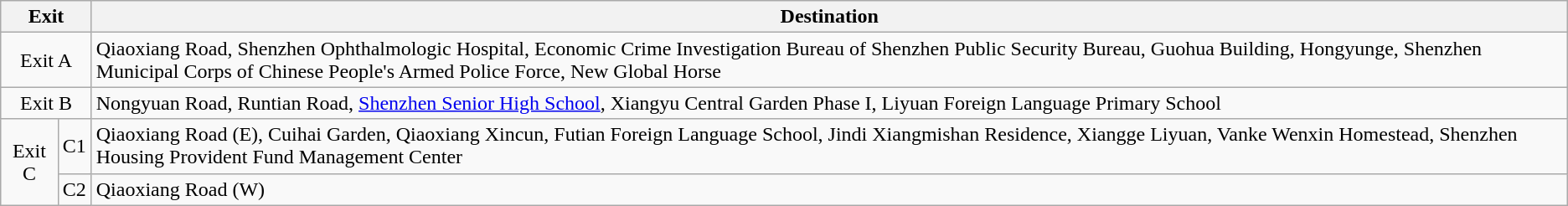<table class="wikitable">
<tr>
<th style="width:70px" colspan="2">Exit</th>
<th>Destination</th>
</tr>
<tr>
<td align="center" colspan="2">Exit A</td>
<td>Qiaoxiang Road, Shenzhen Ophthalmologic Hospital, Economic Crime Investigation Bureau of Shenzhen Public Security Bureau, Guohua Building, Hongyunge, Shenzhen Municipal Corps of Chinese People's Armed Police Force, New Global Horse</td>
</tr>
<tr>
<td align="center" colspan="2">Exit B</td>
<td>Nongyuan Road, Runtian Road, <a href='#'>Shenzhen Senior High School</a>, Xiangyu Central Garden Phase I, Liyuan Foreign Language Primary School</td>
</tr>
<tr>
<td align="center" rowspan="3">Exit C</td>
<td>C1</td>
<td>Qiaoxiang Road (E), Cuihai Garden, Qiaoxiang Xincun, Futian Foreign Language School, Jindi Xiangmishan Residence, Xiangge Liyuan, Vanke Wenxin Homestead, Shenzhen Housing Provident Fund Management Center</td>
</tr>
<tr>
<td>C2</td>
<td>Qiaoxiang Road (W)</td>
</tr>
</table>
